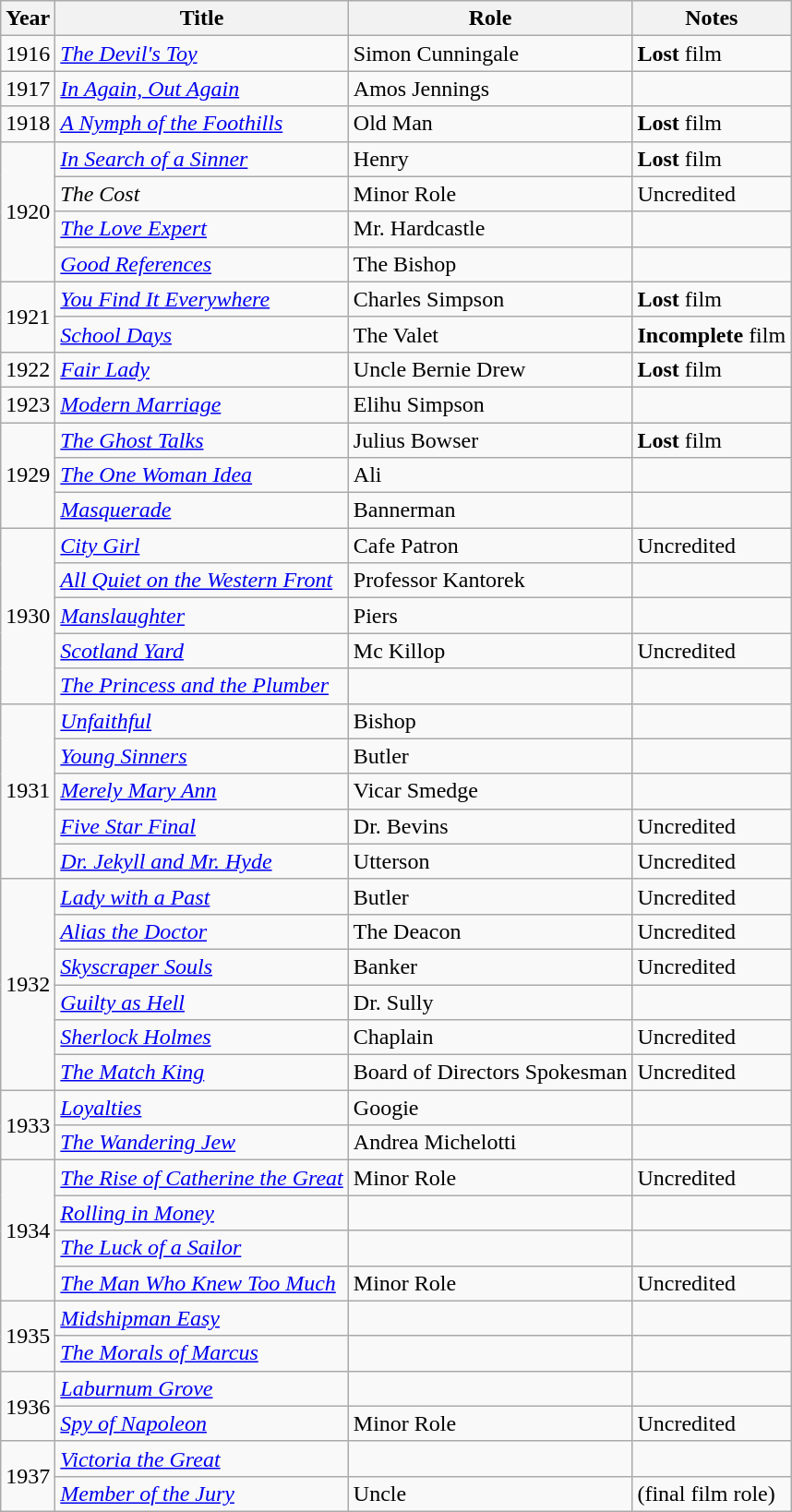<table class="wikitable">
<tr>
<th>Year</th>
<th>Title</th>
<th>Role</th>
<th>Notes</th>
</tr>
<tr>
<td>1916</td>
<td><em><a href='#'>The Devil's Toy</a></em></td>
<td>Simon Cunningale</td>
<td><strong>Lost</strong> film</td>
</tr>
<tr>
<td>1917</td>
<td><em><a href='#'>In Again, Out Again</a></em></td>
<td>Amos Jennings</td>
<td></td>
</tr>
<tr>
<td>1918</td>
<td><em><a href='#'>A Nymph of the Foothills</a></em></td>
<td>Old Man</td>
<td><strong>Lost</strong> film</td>
</tr>
<tr>
<td rowspan=4>1920</td>
<td><em><a href='#'>In Search of a Sinner</a></em></td>
<td>Henry</td>
<td><strong>Lost</strong> film</td>
</tr>
<tr>
<td><em>The Cost</em></td>
<td>Minor Role</td>
<td>Uncredited</td>
</tr>
<tr>
<td><em><a href='#'>The Love Expert</a></em></td>
<td>Mr. Hardcastle</td>
<td></td>
</tr>
<tr>
<td><em><a href='#'>Good References</a></em></td>
<td>The Bishop</td>
<td></td>
</tr>
<tr>
<td rowspan=2>1921</td>
<td><em><a href='#'>You Find It Everywhere</a></em></td>
<td>Charles Simpson</td>
<td><strong>Lost</strong> film</td>
</tr>
<tr>
<td><em><a href='#'>School Days</a></em></td>
<td>The Valet</td>
<td><strong>Incomplete</strong> film</td>
</tr>
<tr>
<td>1922</td>
<td><em><a href='#'>Fair Lady</a></em></td>
<td>Uncle Bernie Drew</td>
<td><strong>Lost</strong> film</td>
</tr>
<tr>
<td>1923</td>
<td><em><a href='#'>Modern Marriage</a></em></td>
<td>Elihu Simpson</td>
<td></td>
</tr>
<tr>
<td rowspan=3>1929</td>
<td><em><a href='#'>The Ghost Talks</a></em></td>
<td>Julius Bowser</td>
<td><strong>Lost</strong> film</td>
</tr>
<tr>
<td><em><a href='#'>The One Woman Idea</a></em></td>
<td>Ali</td>
<td></td>
</tr>
<tr>
<td><em><a href='#'>Masquerade</a></em></td>
<td>Bannerman</td>
<td></td>
</tr>
<tr>
<td rowspan=5>1930</td>
<td><em><a href='#'>City Girl</a></em></td>
<td>Cafe Patron</td>
<td>Uncredited</td>
</tr>
<tr>
<td><em><a href='#'>All Quiet on the Western Front</a></em></td>
<td>Professor Kantorek</td>
<td></td>
</tr>
<tr>
<td><em><a href='#'>Manslaughter</a></em></td>
<td>Piers</td>
<td></td>
</tr>
<tr>
<td><em><a href='#'>Scotland Yard</a></em></td>
<td>Mc Killop</td>
<td>Uncredited</td>
</tr>
<tr>
<td><em><a href='#'>The Princess and the Plumber</a></em></td>
<td></td>
<td></td>
</tr>
<tr>
<td rowspan=5>1931</td>
<td><em><a href='#'>Unfaithful</a></em></td>
<td>Bishop</td>
<td></td>
</tr>
<tr>
<td><em><a href='#'>Young Sinners</a></em></td>
<td>Butler</td>
<td></td>
</tr>
<tr>
<td><em><a href='#'>Merely Mary Ann</a></em></td>
<td>Vicar Smedge</td>
<td></td>
</tr>
<tr>
<td><em><a href='#'>Five Star Final</a></em></td>
<td>Dr. Bevins</td>
<td>Uncredited</td>
</tr>
<tr>
<td><em><a href='#'>Dr. Jekyll and Mr. Hyde</a></em></td>
<td>Utterson</td>
<td>Uncredited</td>
</tr>
<tr>
<td rowspan=6>1932</td>
<td><em><a href='#'>Lady with a Past</a></em></td>
<td>Butler</td>
<td>Uncredited</td>
</tr>
<tr>
<td><em><a href='#'>Alias the Doctor</a></em></td>
<td>The Deacon</td>
<td>Uncredited</td>
</tr>
<tr>
<td><em><a href='#'>Skyscraper Souls</a></em></td>
<td>Banker</td>
<td>Uncredited</td>
</tr>
<tr>
<td><em><a href='#'>Guilty as Hell</a></em></td>
<td>Dr. Sully</td>
<td></td>
</tr>
<tr>
<td><em><a href='#'>Sherlock Holmes</a></em></td>
<td>Chaplain</td>
<td>Uncredited</td>
</tr>
<tr>
<td><em><a href='#'>The Match King</a></em></td>
<td>Board of Directors Spokesman</td>
<td>Uncredited</td>
</tr>
<tr>
<td rowspan=2>1933</td>
<td><em><a href='#'>Loyalties</a></em></td>
<td>Googie</td>
<td></td>
</tr>
<tr>
<td><em><a href='#'>The Wandering Jew</a></em></td>
<td>Andrea Michelotti</td>
<td></td>
</tr>
<tr>
<td rowspan=4>1934</td>
<td><em><a href='#'>The Rise of Catherine the Great</a></em></td>
<td>Minor Role</td>
<td>Uncredited</td>
</tr>
<tr>
<td><em><a href='#'>Rolling in Money</a></em></td>
<td></td>
<td></td>
</tr>
<tr>
<td><em><a href='#'>The Luck of a Sailor</a></em></td>
<td></td>
<td></td>
</tr>
<tr>
<td><em><a href='#'>The Man Who Knew Too Much</a></em></td>
<td>Minor Role</td>
<td>Uncredited</td>
</tr>
<tr>
<td rowspan=2>1935</td>
<td><em><a href='#'>Midshipman Easy</a></em></td>
<td></td>
<td></td>
</tr>
<tr>
<td><em><a href='#'>The Morals of Marcus</a></em></td>
<td></td>
<td></td>
</tr>
<tr>
<td rowspan=2>1936</td>
<td><em><a href='#'>Laburnum Grove</a></em></td>
<td></td>
<td></td>
</tr>
<tr>
<td><em><a href='#'>Spy of Napoleon</a></em></td>
<td>Minor Role</td>
<td>Uncredited</td>
</tr>
<tr>
<td rowspan=2>1937</td>
<td><em><a href='#'>Victoria the Great</a></em></td>
<td></td>
<td></td>
</tr>
<tr>
<td><em><a href='#'>Member of the Jury</a></em></td>
<td>Uncle</td>
<td>(final film role)</td>
</tr>
</table>
